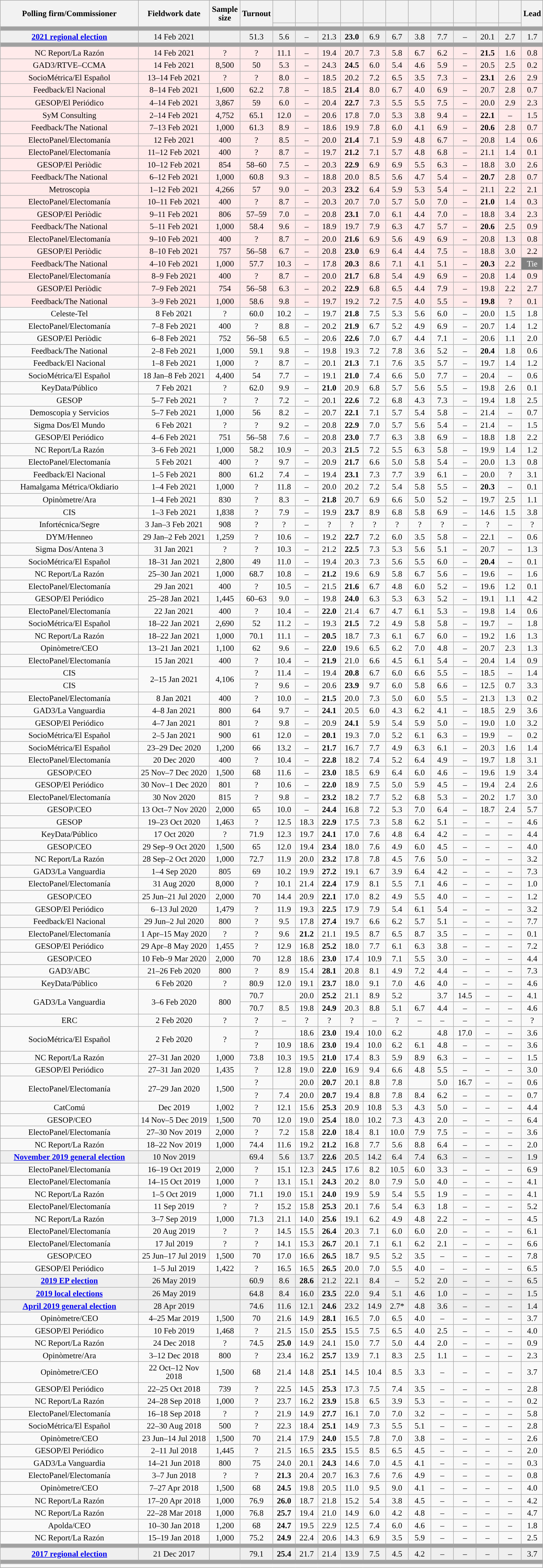<table class="wikitable collapsible collapsed" style="text-align:center; font-size:95%; line-height:16px;">
<tr style="height:42px;">
<th style="width:250px;" rowspan="2">Polling firm/Commissioner</th>
<th style="width:125px;" rowspan="2">Fieldwork date</th>
<th style="width:50px;" rowspan="2">Sample size</th>
<th style="width:45px;" rowspan="2">Turnout</th>
<th style="width:35px;"></th>
<th style="width:35px;"></th>
<th style="width:35px;"></th>
<th style="width:35px;"></th>
<th style="width:35px;"><br></th>
<th style="width:35px;"></th>
<th style="width:35px;"></th>
<th style="width:35px;"></th>
<th style="width:35px;"></th>
<th style="width:35px;"></th>
<th style="width:35px;"></th>
<th style="width:30px;" rowspan="2">Lead</th>
</tr>
<tr>
<th style="color:inherit;background:"></th>
<th style="color:inherit;background:"></th>
<th style="color:inherit;background:"></th>
<th style="color:inherit;background:"></th>
<th style="color:inherit;background:"></th>
<th style="color:inherit;background:"></th>
<th style="color:inherit;background:"></th>
<th style="color:inherit;background:"></th>
<th style="color:inherit;background:"></th>
<th style="color:inherit;background:"></th>
<th style="color:inherit;background:"></th>
</tr>
<tr>
<td colspan="16" style="background:#A0A0A0"></td>
</tr>
<tr style="background:#EFEFEF;">
<td><strong><a href='#'>2021 regional election</a></strong></td>
<td>14 Feb 2021</td>
<td></td>
<td>51.3</td>
<td>5.6<br></td>
<td>–</td>
<td>21.3<br></td>
<td><strong>23.0</strong><br></td>
<td>6.9<br></td>
<td>6.7<br></td>
<td>3.8<br></td>
<td>7.7<br></td>
<td>–</td>
<td>20.1<br></td>
<td>2.7<br></td>
<td style="background:">1.7</td>
</tr>
<tr>
<td colspan="16" style="background:#A0A0A0"></td>
</tr>
<tr style="background:#FFEAEA;">
<td>NC Report/La Razón</td>
<td>14 Feb 2021</td>
<td>?</td>
<td>?</td>
<td>11.1<br></td>
<td>–</td>
<td>19.4<br></td>
<td>20.7<br></td>
<td>7.3<br></td>
<td>5.8<br></td>
<td>6.7<br></td>
<td>6.2<br></td>
<td>–</td>
<td><strong>21.5</strong><br></td>
<td>1.6<br></td>
<td style="background:">0.8</td>
</tr>
<tr style="background:#FFEAEA;">
<td>GAD3/RTVE–CCMA</td>
<td>14 Feb 2021</td>
<td>8,500</td>
<td>50</td>
<td>5.3<br></td>
<td>–</td>
<td>24.3<br></td>
<td><strong>24.5</strong><br></td>
<td>6.0<br></td>
<td>5.4<br></td>
<td>4.6<br></td>
<td>5.9<br></td>
<td>–</td>
<td>20.5<br></td>
<td>2.5<br></td>
<td style="background:">0.2</td>
</tr>
<tr style="background:#FFEAEA;">
<td>SocioMétrica/El Español</td>
<td>13–14 Feb 2021</td>
<td>?</td>
<td>?</td>
<td>8.0<br></td>
<td>–</td>
<td>18.5<br></td>
<td>20.2<br></td>
<td>7.2<br></td>
<td>6.5<br></td>
<td>3.5<br></td>
<td>7.3<br></td>
<td>–</td>
<td><strong>23.1</strong><br></td>
<td>2.6<br></td>
<td style="background:">2.9</td>
</tr>
<tr style="background:#FFEAEA;">
<td>Feedback/El Nacional</td>
<td>8–14 Feb 2021</td>
<td>1,600</td>
<td>62.2</td>
<td>7.8<br></td>
<td>–</td>
<td>18.5<br></td>
<td><strong>21.4</strong><br></td>
<td>8.0<br></td>
<td>6.7<br></td>
<td>4.0<br></td>
<td>6.9<br></td>
<td>–</td>
<td>20.7<br></td>
<td>2.8<br></td>
<td style="background:">0.7</td>
</tr>
<tr style="background:#FFEAEA;">
<td>GESOP/El Periódico</td>
<td>4–14 Feb 2021</td>
<td>3,867</td>
<td>59</td>
<td>6.0<br></td>
<td>–</td>
<td>20.4<br></td>
<td><strong>22.7</strong><br></td>
<td>7.3<br></td>
<td>5.5<br></td>
<td>5.5<br></td>
<td>7.5<br></td>
<td>–</td>
<td>20.0<br></td>
<td>2.9<br></td>
<td style="background:">2.3</td>
</tr>
<tr style="background:#FFEAEA;">
<td>SyM Consulting</td>
<td>2–14 Feb 2021</td>
<td>4,752</td>
<td>65.1</td>
<td>12.0<br></td>
<td>–</td>
<td>20.6<br></td>
<td>17.8<br></td>
<td>7.0<br></td>
<td>5.3<br></td>
<td>3.8<br></td>
<td>9.4<br></td>
<td>–</td>
<td><strong>22.1</strong><br></td>
<td>–</td>
<td style="background:">1.5</td>
</tr>
<tr style="background:#FFEAEA;">
<td>Feedback/The National</td>
<td>7–13 Feb 2021</td>
<td>1,000</td>
<td>61.3</td>
<td>8.9<br></td>
<td>–</td>
<td>18.6<br></td>
<td>19.9<br></td>
<td>7.8<br></td>
<td>6.0<br></td>
<td>4.1<br></td>
<td>6.9<br></td>
<td>–</td>
<td><strong>20.6</strong><br></td>
<td>2.8<br></td>
<td style="background:">0.7</td>
</tr>
<tr style="background:#FFEAEA;">
<td>ElectoPanel/Electomanía</td>
<td>12 Feb 2021</td>
<td>400</td>
<td>?</td>
<td>8.5<br></td>
<td>–</td>
<td>20.0<br></td>
<td><strong>21.4</strong><br></td>
<td>7.1<br></td>
<td>5.9<br></td>
<td>4.8<br></td>
<td>6.7<br></td>
<td>–</td>
<td>20.8<br></td>
<td>1.4<br></td>
<td style="background:">0.6</td>
</tr>
<tr style="background:#FFEAEA;">
<td>ElectoPanel/Electomanía</td>
<td>11–12 Feb 2021</td>
<td>400</td>
<td>?</td>
<td>8.7<br></td>
<td>–</td>
<td>19.7<br></td>
<td><strong>21.2</strong><br></td>
<td>7.1<br></td>
<td>5.7<br></td>
<td>4.8<br></td>
<td>6.8<br></td>
<td>–</td>
<td>21.1<br></td>
<td>1.4<br></td>
<td style="background:">0.1</td>
</tr>
<tr style="background:#FFEAEA;">
<td>GESOP/El Periòdic</td>
<td>10–12 Feb 2021</td>
<td>854</td>
<td>58–60</td>
<td>7.5<br></td>
<td>–</td>
<td>20.3<br></td>
<td><strong>22.9</strong><br></td>
<td>6.9<br></td>
<td>6.9<br></td>
<td>5.5<br></td>
<td>6.3<br></td>
<td>–</td>
<td>18.8<br></td>
<td>3.0<br></td>
<td style="background:">2.6</td>
</tr>
<tr style="background:#FFEAEA;">
<td>Feedback/The National</td>
<td>6–12 Feb 2021</td>
<td>1,000</td>
<td>60.8</td>
<td>9.3<br></td>
<td>–</td>
<td>18.8<br></td>
<td>20.0<br></td>
<td>8.5<br></td>
<td>5.6<br></td>
<td>4.7<br></td>
<td>5.4<br></td>
<td>–</td>
<td><strong>20.7</strong><br></td>
<td>2.8<br></td>
<td style="background:">0.7</td>
</tr>
<tr style="background:#FFEAEA;">
<td>Metroscopia</td>
<td>1–12 Feb 2021</td>
<td>4,266</td>
<td>57</td>
<td>9.0<br></td>
<td>–</td>
<td>20.3<br></td>
<td><strong>23.2</strong><br></td>
<td>6.4<br></td>
<td>5.9<br></td>
<td>5.3<br></td>
<td>5.4<br></td>
<td>–</td>
<td>21.1<br></td>
<td>2.2<br></td>
<td style="background:">2.1</td>
</tr>
<tr style="background:#FFEAEA;">
<td>ElectoPanel/Electomanía</td>
<td>10–11 Feb 2021</td>
<td>400</td>
<td>?</td>
<td>8.7<br></td>
<td>–</td>
<td>20.3<br></td>
<td>20.7<br></td>
<td>7.0<br></td>
<td>5.7<br></td>
<td>5.0<br></td>
<td>7.0<br></td>
<td>–</td>
<td><strong>21.0</strong><br></td>
<td>1.4<br></td>
<td style="background:">0.3</td>
</tr>
<tr style="background:#FFEAEA;">
<td>GESOP/El Periòdic</td>
<td>9–11 Feb 2021</td>
<td>806</td>
<td>57–59</td>
<td>7.0<br></td>
<td>–</td>
<td>20.8<br></td>
<td><strong>23.1</strong><br></td>
<td>7.0<br></td>
<td>6.1<br></td>
<td>4.4<br></td>
<td>7.0<br></td>
<td>–</td>
<td>18.8<br></td>
<td>3.4<br></td>
<td style="background:">2.3</td>
</tr>
<tr style="background:#FFEAEA;">
<td>Feedback/The National</td>
<td>5–11 Feb 2021</td>
<td>1,000</td>
<td>58.4</td>
<td>9.6<br></td>
<td>–</td>
<td>18.9<br></td>
<td>19.7<br></td>
<td>7.9<br></td>
<td>6.3<br></td>
<td>4.7<br></td>
<td>5.7<br></td>
<td>–</td>
<td><strong>20.6</strong><br></td>
<td>2.5<br></td>
<td style="background:">0.9</td>
</tr>
<tr style="background:#FFEAEA;">
<td>ElectoPanel/Electomanía</td>
<td>9–10 Feb 2021</td>
<td>400</td>
<td>?</td>
<td>8.7<br></td>
<td>–</td>
<td>20.0<br></td>
<td><strong>21.6</strong><br></td>
<td>6.9<br></td>
<td>5.6<br></td>
<td>4.9<br></td>
<td>6.9<br></td>
<td>–</td>
<td>20.8<br></td>
<td>1.3<br></td>
<td style="background:">0.8</td>
</tr>
<tr style="background:#FFEAEA;">
<td>GESOP/El Periòdic</td>
<td>8–10 Feb 2021</td>
<td>757</td>
<td>56–58</td>
<td>6.7<br></td>
<td>–</td>
<td>20.8<br></td>
<td><strong>23.0</strong><br></td>
<td>6.9<br></td>
<td>6.4<br></td>
<td>4.4<br></td>
<td>7.5<br></td>
<td>–</td>
<td>18.8<br></td>
<td>3.0<br></td>
<td style="background:">2.2</td>
</tr>
<tr style="background:#FFEAEA;">
<td>Feedback/The National</td>
<td>4–10 Feb 2021</td>
<td>1,000</td>
<td>57.7</td>
<td>10.3<br></td>
<td>–</td>
<td>17.8<br></td>
<td><strong>20.3</strong><br></td>
<td>8.6<br></td>
<td>7.1<br></td>
<td>4.1<br></td>
<td>5.1<br></td>
<td>–</td>
<td><strong>20.3</strong><br></td>
<td>2.2<br></td>
<td style="background:gray; color:white;">Tie</td>
</tr>
<tr style="background:#FFEAEA;">
<td>ElectoPanel/Electomanía</td>
<td>8–9 Feb 2021</td>
<td>400</td>
<td>?</td>
<td>8.7<br></td>
<td>–</td>
<td>20.0<br></td>
<td><strong>21.7</strong><br></td>
<td>6.8<br></td>
<td>5.4<br></td>
<td>4.9<br></td>
<td>6.9<br></td>
<td>–</td>
<td>20.8<br></td>
<td>1.4<br></td>
<td style="background:">0.9</td>
</tr>
<tr style="background:#FFEAEA;">
<td>GESOP/El Periòdic</td>
<td>7–9 Feb 2021</td>
<td>754</td>
<td>56–58</td>
<td>6.3<br></td>
<td>–</td>
<td>20.2<br></td>
<td><strong>22.9</strong><br></td>
<td>6.8<br></td>
<td>6.5<br></td>
<td>4.4<br></td>
<td>7.9<br></td>
<td>–</td>
<td>19.8<br></td>
<td>2.2<br></td>
<td style="background:">2.7</td>
</tr>
<tr style="background:#FFEAEA;">
<td>Feedback/The National</td>
<td>3–9 Feb 2021</td>
<td>1,000</td>
<td>58.6</td>
<td>9.8<br></td>
<td>–</td>
<td>19.7<br></td>
<td>19.2<br></td>
<td>7.2<br></td>
<td>7.5<br></td>
<td>4.0<br></td>
<td>5.5<br></td>
<td>–</td>
<td><strong>19.8</strong><br></td>
<td>?<br></td>
<td style="background:">0.1</td>
</tr>
<tr>
<td>Celeste-Tel</td>
<td>8 Feb 2021</td>
<td>?</td>
<td>60.0</td>
<td>10.2<br></td>
<td>–</td>
<td>19.7<br></td>
<td><strong>21.8</strong><br></td>
<td>7.5<br></td>
<td>5.3<br></td>
<td>5.6<br></td>
<td>6.0<br></td>
<td>–</td>
<td>20.0<br></td>
<td>1.5<br></td>
<td style="background:">1.8</td>
</tr>
<tr>
<td>ElectoPanel/Electomanía</td>
<td>7–8 Feb 2021</td>
<td>400</td>
<td>?</td>
<td>8.8<br></td>
<td>–</td>
<td>20.2<br></td>
<td><strong>21.9</strong><br></td>
<td>6.7<br></td>
<td>5.2<br></td>
<td>4.9<br></td>
<td>6.9<br></td>
<td>–</td>
<td>20.7<br></td>
<td>1.4<br></td>
<td style="background:">1.2</td>
</tr>
<tr>
<td>GESOP/El Periòdic</td>
<td>6–8 Feb 2021</td>
<td>752</td>
<td>56–58</td>
<td>6.5<br></td>
<td>–</td>
<td>20.6<br></td>
<td><strong>22.6</strong><br></td>
<td>7.0<br></td>
<td>6.7<br></td>
<td>4.4<br></td>
<td>7.1<br></td>
<td>–</td>
<td>20.6<br></td>
<td>1.1<br></td>
<td style="background:">2.0</td>
</tr>
<tr>
<td>Feedback/The National</td>
<td>2–8 Feb 2021</td>
<td>1,000</td>
<td>59.1</td>
<td>9.8<br></td>
<td>–</td>
<td>19.8<br></td>
<td>19.3<br></td>
<td>7.2<br></td>
<td>7.8<br></td>
<td>3.6<br></td>
<td>5.2<br></td>
<td>–</td>
<td><strong>20.4</strong><br></td>
<td>1.8<br></td>
<td style="background:">0.6</td>
</tr>
<tr>
<td>Feedback/El Nacional</td>
<td>1–8 Feb 2021</td>
<td>1,000</td>
<td>?</td>
<td>8.7<br></td>
<td>–</td>
<td>20.1<br></td>
<td><strong>21.3</strong><br></td>
<td>7.1<br></td>
<td>7.6<br></td>
<td>3.5<br></td>
<td>5.7<br></td>
<td>–</td>
<td>19.7<br></td>
<td>1.4<br></td>
<td style="background:">1.2</td>
</tr>
<tr>
<td>SocioMétrica/El Español</td>
<td>18 Jan–8 Feb 2021</td>
<td>4,400</td>
<td>54</td>
<td>7.7<br></td>
<td>–</td>
<td>19.1<br></td>
<td><strong>21.0</strong><br></td>
<td>7.4<br></td>
<td>6.6<br></td>
<td>5.0<br></td>
<td>7.7<br></td>
<td>–</td>
<td>20.4<br></td>
<td>–</td>
<td style="background:">0.6</td>
</tr>
<tr>
<td>KeyData/Público</td>
<td>7 Feb 2021</td>
<td>?</td>
<td>62.0</td>
<td>9.9<br></td>
<td>–</td>
<td><strong>21.0</strong><br></td>
<td>20.9<br></td>
<td>6.8<br></td>
<td>5.7<br></td>
<td>5.6<br></td>
<td>5.5<br></td>
<td>–</td>
<td>19.8<br></td>
<td>2.6<br></td>
<td style="background:">0.1</td>
</tr>
<tr>
<td>GESOP</td>
<td>5–7 Feb 2021</td>
<td>?</td>
<td>?</td>
<td>7.2<br></td>
<td>–</td>
<td>20.1<br></td>
<td><strong>22.6</strong><br></td>
<td>7.2<br></td>
<td>6.8<br></td>
<td>4.3<br></td>
<td>7.3<br></td>
<td>–</td>
<td>19.4<br></td>
<td>1.8<br></td>
<td style="background:">2.5</td>
</tr>
<tr>
<td>Demoscopia y Servicios</td>
<td>5–7 Feb 2021</td>
<td>1,000</td>
<td>56</td>
<td>8.2<br></td>
<td>–</td>
<td>20.7<br></td>
<td><strong>22.1</strong><br></td>
<td>7.1<br></td>
<td>5.7<br></td>
<td>5.4<br></td>
<td>5.8<br></td>
<td>–</td>
<td>21.4<br></td>
<td>–</td>
<td style="background:">0.7</td>
</tr>
<tr>
<td>Sigma Dos/El Mundo</td>
<td>6 Feb 2021</td>
<td>?</td>
<td>?</td>
<td>9.2<br></td>
<td>–</td>
<td>20.8<br></td>
<td><strong>22.9</strong><br></td>
<td>7.0<br></td>
<td>5.7<br></td>
<td>5.6<br></td>
<td>5.4<br></td>
<td>–</td>
<td>21.4<br></td>
<td>–</td>
<td style="background:">1.5</td>
</tr>
<tr>
<td>GESOP/El Periódico</td>
<td>4–6 Feb 2021</td>
<td>751</td>
<td>56–58</td>
<td>7.6<br></td>
<td>–</td>
<td>20.8<br></td>
<td><strong>23.0</strong><br></td>
<td>7.7<br></td>
<td>6.3<br></td>
<td>3.8<br></td>
<td>6.9<br></td>
<td>–</td>
<td>18.8<br></td>
<td>1.8<br></td>
<td style="background:">2.2</td>
</tr>
<tr>
<td>NC Report/La Razón</td>
<td>3–6 Feb 2021</td>
<td>1,000</td>
<td>58.2</td>
<td>10.9<br></td>
<td>–</td>
<td>20.3<br></td>
<td><strong>21.5</strong><br></td>
<td>7.2<br></td>
<td>5.5<br></td>
<td>6.3<br></td>
<td>5.8<br></td>
<td>–</td>
<td>19.9<br></td>
<td>1.4<br></td>
<td style="background:">1.2</td>
</tr>
<tr>
<td>ElectoPanel/Electomanía</td>
<td>5 Feb 2021</td>
<td>400</td>
<td>?</td>
<td>9.7<br></td>
<td>–</td>
<td>20.9<br></td>
<td><strong>21.7</strong><br></td>
<td>6.6<br></td>
<td>5.0<br></td>
<td>5.8<br></td>
<td>5.4<br></td>
<td>–</td>
<td>20.0<br></td>
<td>1.3<br></td>
<td style="background:">0.8</td>
</tr>
<tr>
<td>Feedback/El Nacional</td>
<td>1–5 Feb 2021</td>
<td>800</td>
<td>61.2</td>
<td>7.4<br></td>
<td>–</td>
<td>19.4<br></td>
<td><strong>23.1</strong><br></td>
<td>7.3<br></td>
<td>7.7<br></td>
<td>3.9<br></td>
<td>6.1<br></td>
<td>–</td>
<td>20.0<br></td>
<td>?<br></td>
<td style="background:">3.1</td>
</tr>
<tr>
<td>Hamalgama Métrica/Okdiario</td>
<td>1–4 Feb 2021</td>
<td>1,000</td>
<td>?</td>
<td>11.8<br></td>
<td>–</td>
<td>20.0<br></td>
<td>20.2<br></td>
<td>7.2<br></td>
<td>5.4<br></td>
<td>5.8<br></td>
<td>5.5<br></td>
<td>–</td>
<td><strong>20.3</strong><br></td>
<td>–</td>
<td style="background:">0.1</td>
</tr>
<tr>
<td>Opinòmetre/Ara</td>
<td>1–4 Feb 2021</td>
<td>830</td>
<td>?</td>
<td>8.3<br></td>
<td>–</td>
<td><strong>21.8</strong><br></td>
<td>20.7<br></td>
<td>6.9<br></td>
<td>6.6<br></td>
<td>5.0<br></td>
<td>5.2<br></td>
<td>–</td>
<td>19.7<br></td>
<td>2.5<br></td>
<td style="background:">1.1</td>
</tr>
<tr>
<td>CIS</td>
<td>1–3 Feb 2021</td>
<td>1,838</td>
<td>?</td>
<td>7.9</td>
<td>–</td>
<td>19.9</td>
<td><strong>23.7</strong></td>
<td>8.9</td>
<td>6.8</td>
<td>5.8</td>
<td>6.9</td>
<td>–</td>
<td>14.6</td>
<td>1.5</td>
<td style="background:">3.8</td>
</tr>
<tr>
<td>Infortécnica/Segre</td>
<td>3 Jan–3 Feb 2021</td>
<td>908</td>
<td>?</td>
<td>?<br></td>
<td>–</td>
<td>?<br></td>
<td>?<br></td>
<td>?<br></td>
<td>?<br></td>
<td>?<br></td>
<td>?<br></td>
<td>–</td>
<td>?<br></td>
<td>–</td>
<td style="background:">?</td>
</tr>
<tr>
<td>DYM/Henneo</td>
<td>29 Jan–2 Feb 2021</td>
<td>1,259</td>
<td>?</td>
<td>10.6<br></td>
<td>–</td>
<td>19.2<br></td>
<td><strong>22.7</strong><br></td>
<td>7.2<br></td>
<td>6.0<br></td>
<td>3.5<br></td>
<td>5.8<br></td>
<td>–</td>
<td>22.1<br></td>
<td>–</td>
<td style="background:">0.6</td>
</tr>
<tr>
<td>Sigma Dos/Antena 3</td>
<td>31 Jan 2021</td>
<td>?</td>
<td>?</td>
<td>10.3<br></td>
<td>–</td>
<td>21.2<br></td>
<td><strong>22.5</strong><br></td>
<td>7.3<br></td>
<td>5.3<br></td>
<td>5.6<br></td>
<td>5.1<br></td>
<td>–</td>
<td>20.7<br></td>
<td>–</td>
<td style="background:">1.3</td>
</tr>
<tr>
<td>SocioMétrica/El Español</td>
<td>18–31 Jan 2021</td>
<td>2,800</td>
<td>49</td>
<td>11.0<br></td>
<td>–</td>
<td>19.4<br></td>
<td>20.3<br></td>
<td>7.3<br></td>
<td>5.6<br></td>
<td>5.5<br></td>
<td>6.0<br></td>
<td>–</td>
<td><strong>20.4</strong><br></td>
<td>–</td>
<td style="background:">0.1</td>
</tr>
<tr>
<td>NC Report/La Razón</td>
<td>25–30 Jan 2021</td>
<td>1,000</td>
<td>68.7</td>
<td>10.8<br></td>
<td>–</td>
<td><strong>21.2</strong><br></td>
<td>19.6<br></td>
<td>6.9<br></td>
<td>5.8<br></td>
<td>6.7<br></td>
<td>5.6<br></td>
<td>–</td>
<td>19.6<br></td>
<td>–</td>
<td style="background:">1.6</td>
</tr>
<tr>
<td>ElectoPanel/Electomanía</td>
<td>29 Jan 2021</td>
<td>400</td>
<td>?</td>
<td>10.5<br></td>
<td>–</td>
<td>21.5<br></td>
<td><strong>21.6</strong><br></td>
<td>6.7<br></td>
<td>4.8<br></td>
<td>6.0<br></td>
<td>5.2<br></td>
<td>–</td>
<td>19.6<br></td>
<td>1.2<br></td>
<td style="background:">0.1</td>
</tr>
<tr>
<td>GESOP/El Periódico</td>
<td>25–28 Jan 2021</td>
<td>1,445</td>
<td>60–63</td>
<td>9.0<br></td>
<td>–</td>
<td>19.8<br></td>
<td><strong>24.0</strong><br></td>
<td>6.3<br></td>
<td>5.3<br></td>
<td>6.3<br></td>
<td>5.2<br></td>
<td>–</td>
<td>19.1<br></td>
<td>1.1<br></td>
<td style="background:">4.2</td>
</tr>
<tr>
<td>ElectoPanel/Electomanía</td>
<td>22 Jan 2021</td>
<td>400</td>
<td>?</td>
<td>10.4<br></td>
<td>–</td>
<td><strong>22.0</strong><br></td>
<td>21.4<br></td>
<td>6.7<br></td>
<td>4.7<br></td>
<td>6.1<br></td>
<td>5.3<br></td>
<td>–</td>
<td>19.8<br></td>
<td>1.4<br></td>
<td style="background:">0.6</td>
</tr>
<tr>
<td>SocioMétrica/El Español</td>
<td>18–22 Jan 2021</td>
<td>2,690</td>
<td>52</td>
<td>11.2<br></td>
<td>–</td>
<td>19.3<br></td>
<td><strong>21.5</strong><br></td>
<td>7.2<br></td>
<td>4.9<br></td>
<td>5.8<br></td>
<td>5.8<br></td>
<td>–</td>
<td>19.7<br></td>
<td>–</td>
<td style="background:">1.8</td>
</tr>
<tr>
<td>NC Report/La Razón</td>
<td>18–22 Jan 2021</td>
<td>1,000</td>
<td>70.1</td>
<td>11.1<br></td>
<td>–</td>
<td><strong>20.5</strong><br></td>
<td>18.7<br></td>
<td>7.3<br></td>
<td>6.1<br></td>
<td>6.7<br></td>
<td>6.0<br></td>
<td>–</td>
<td>19.2<br></td>
<td>1.6<br></td>
<td style="background:">1.3</td>
</tr>
<tr>
<td>Opinòmetre/CEO</td>
<td>13–21 Jan 2021</td>
<td>1,100</td>
<td>62</td>
<td>9.6<br></td>
<td>–</td>
<td><strong>22.0</strong><br></td>
<td>19.6<br></td>
<td>6.5<br></td>
<td>6.2<br></td>
<td>7.0<br></td>
<td>4.8<br></td>
<td>–</td>
<td>20.7<br></td>
<td>2.3<br></td>
<td style="background:">1.3</td>
</tr>
<tr>
<td>ElectoPanel/Electomanía</td>
<td>15 Jan 2021</td>
<td>400</td>
<td>?</td>
<td>10.4<br></td>
<td>–</td>
<td><strong>21.9</strong><br></td>
<td>21.0<br></td>
<td>6.6<br></td>
<td>4.5<br></td>
<td>6.1<br></td>
<td>5.4<br></td>
<td>–</td>
<td>20.4<br></td>
<td>1.4<br></td>
<td style="background:">0.9</td>
</tr>
<tr>
<td>CIS </td>
<td rowspan="2">2–15 Jan 2021</td>
<td rowspan="2">4,106</td>
<td>?</td>
<td>11.4</td>
<td>–</td>
<td>19.4</td>
<td><strong>20.8</strong></td>
<td>6.7</td>
<td>6.0</td>
<td>6.6</td>
<td>5.5</td>
<td>–</td>
<td>18.5</td>
<td>–</td>
<td style="background:">1.4</td>
</tr>
<tr>
<td>CIS</td>
<td>?</td>
<td>9.6<br></td>
<td>–</td>
<td>20.6<br></td>
<td><strong>23.9</strong><br></td>
<td>9.7<br></td>
<td>6.0<br></td>
<td>5.8<br></td>
<td>6.6<br></td>
<td>–</td>
<td>12.5<br></td>
<td>0.7<br></td>
<td style="background:">3.3</td>
</tr>
<tr>
<td>ElectoPanel/Electomanía</td>
<td>8 Jan 2021</td>
<td>400</td>
<td>?</td>
<td>10.0<br></td>
<td>–</td>
<td><strong>21.5</strong><br></td>
<td>20.0<br></td>
<td>7.3<br></td>
<td>5.0<br></td>
<td>6.0<br></td>
<td>5.5<br></td>
<td>–</td>
<td>21.3<br></td>
<td>1.3<br></td>
<td style="background:">0.2</td>
</tr>
<tr>
<td>GAD3/La Vanguardia</td>
<td>4–8 Jan 2021</td>
<td>800</td>
<td>64</td>
<td>9.7<br></td>
<td>–</td>
<td><strong>24.1</strong><br></td>
<td>20.5<br></td>
<td>6.0<br></td>
<td>4.3<br></td>
<td>6.2<br></td>
<td>4.1<br></td>
<td>–</td>
<td>18.5<br></td>
<td>2.9<br></td>
<td style="background:">3.6</td>
</tr>
<tr>
<td>GESOP/El Periódico</td>
<td>4–7 Jan 2021</td>
<td>801</td>
<td>?</td>
<td>9.8<br></td>
<td>–</td>
<td>20.9<br></td>
<td><strong>24.1</strong><br></td>
<td>5.9<br></td>
<td>5.4<br></td>
<td>5.9<br></td>
<td>5.0<br></td>
<td>–</td>
<td>19.0<br></td>
<td>1.0<br></td>
<td style="background:">3.2</td>
</tr>
<tr>
<td>SocioMétrica/El Español</td>
<td>2–5 Jan 2021</td>
<td>900</td>
<td>61</td>
<td>12.0<br></td>
<td>–</td>
<td><strong>20.1</strong><br></td>
<td>19.3<br></td>
<td>7.0<br></td>
<td>5.2<br></td>
<td>6.1<br></td>
<td>6.3<br></td>
<td>–</td>
<td>19.9<br></td>
<td>–</td>
<td style="background:">0.2</td>
</tr>
<tr>
<td>SocioMétrica/El Español</td>
<td>23–29 Dec 2020</td>
<td>1,200</td>
<td>66</td>
<td>13.2<br></td>
<td>–</td>
<td><strong>21.7</strong><br></td>
<td>16.7<br></td>
<td>7.7<br></td>
<td>4.9<br></td>
<td>6.3<br></td>
<td>6.1<br></td>
<td>–</td>
<td>20.3<br></td>
<td>1.6<br></td>
<td style="background:">1.4</td>
</tr>
<tr>
<td>ElectoPanel/Electomanía</td>
<td>20 Dec 2020</td>
<td>400</td>
<td>?</td>
<td>10.4<br></td>
<td>–</td>
<td><strong>22.8</strong><br></td>
<td>18.2<br></td>
<td>7.4<br></td>
<td>5.2<br></td>
<td>6.4<br></td>
<td>4.9<br></td>
<td>–</td>
<td>19.7<br></td>
<td>1.8<br></td>
<td style="background:">3.1</td>
</tr>
<tr>
<td>GESOP/CEO</td>
<td>25 Nov–7 Dec 2020</td>
<td>1,500</td>
<td>68</td>
<td>11.6<br></td>
<td>–</td>
<td><strong>23.0</strong><br></td>
<td>18.5<br></td>
<td>6.9<br></td>
<td>6.4<br></td>
<td>6.0<br></td>
<td>4.6<br></td>
<td>–</td>
<td>19.6<br></td>
<td>1.9<br></td>
<td style="background:">3.4</td>
</tr>
<tr>
<td>GESOP/El Periódico</td>
<td>30 Nov–1 Dec 2020</td>
<td>801</td>
<td>?</td>
<td>10.6<br></td>
<td>–</td>
<td><strong>22.0</strong><br></td>
<td>18.9<br></td>
<td>7.5<br></td>
<td>5.0<br></td>
<td>5.9<br></td>
<td>4.5<br></td>
<td>–</td>
<td>19.4<br></td>
<td>2.4<br></td>
<td style="background:">2.6</td>
</tr>
<tr>
<td>ElectoPanel/Electomanía</td>
<td>30 Nov 2020</td>
<td>815</td>
<td>?</td>
<td>9.8<br></td>
<td>–</td>
<td><strong>23.2</strong><br></td>
<td>18.2<br></td>
<td>7.7<br></td>
<td>5.2<br></td>
<td>6.8<br></td>
<td>5.3<br></td>
<td>–</td>
<td>20.2<br></td>
<td>1.7<br></td>
<td style="background:">3.0</td>
</tr>
<tr>
<td>GESOP/CEO</td>
<td>13 Oct–7 Nov 2020</td>
<td>2,000</td>
<td>65</td>
<td>10.0<br></td>
<td>–</td>
<td><strong>24.4</strong><br></td>
<td>16.8<br></td>
<td>7.2<br></td>
<td>5.3<br></td>
<td>7.0<br></td>
<td>6.4<br></td>
<td>–</td>
<td>18.7<br></td>
<td>2.4<br></td>
<td style="background:">5.7</td>
</tr>
<tr>
<td>GESOP</td>
<td>19–23 Oct 2020</td>
<td>1,463</td>
<td>?</td>
<td>12.5<br></td>
<td>18.3<br></td>
<td><strong>22.9</strong><br></td>
<td>17.5<br></td>
<td>7.3<br></td>
<td>5.8<br></td>
<td>6.2<br></td>
<td>5.1<br></td>
<td>–</td>
<td>–</td>
<td>–</td>
<td style="background:">4.6</td>
</tr>
<tr>
<td>KeyData/Público</td>
<td>17 Oct 2020</td>
<td>?</td>
<td>71.9</td>
<td>12.3<br></td>
<td>19.7<br></td>
<td><strong>24.1</strong><br></td>
<td>17.0<br></td>
<td>7.6<br></td>
<td>4.8<br></td>
<td>6.4<br></td>
<td>4.2<br></td>
<td>–</td>
<td>–</td>
<td>–</td>
<td style="background:">4.4</td>
</tr>
<tr>
<td>GESOP/CEO</td>
<td>29 Sep–9 Oct 2020</td>
<td>1,500</td>
<td>65</td>
<td>12.0<br></td>
<td>19.4<br></td>
<td><strong>23.4</strong><br></td>
<td>18.0<br></td>
<td>7.6<br></td>
<td>4.9<br></td>
<td>6.0<br></td>
<td>4.5<br></td>
<td>–</td>
<td>–</td>
<td>–</td>
<td style="background:">4.0</td>
</tr>
<tr>
<td>NC Report/La Razón</td>
<td>28 Sep–2 Oct 2020</td>
<td>1,000</td>
<td>72.7</td>
<td>11.9<br></td>
<td>20.0<br></td>
<td><strong>23.2</strong><br></td>
<td>17.8<br></td>
<td>7.8<br></td>
<td>4.5<br></td>
<td>7.6<br></td>
<td>5.0<br></td>
<td>–</td>
<td>–</td>
<td>–</td>
<td style="background:">3.2</td>
</tr>
<tr>
<td>GAD3/La Vanguardia</td>
<td>1–4 Sep 2020</td>
<td>805</td>
<td>69</td>
<td>10.2<br></td>
<td>19.9<br></td>
<td><strong>27.2</strong><br></td>
<td>19.1<br></td>
<td>6.7<br></td>
<td>3.9<br></td>
<td>6.4<br></td>
<td>4.2<br></td>
<td>–</td>
<td>–</td>
<td>–</td>
<td style="background:">7.3</td>
</tr>
<tr>
<td>ElectoPanel/Electomanía</td>
<td>31 Aug 2020</td>
<td>8,000</td>
<td>?</td>
<td>10.1<br></td>
<td>21.4<br></td>
<td><strong>22.4</strong><br></td>
<td>17.9<br></td>
<td>8.1<br></td>
<td>5.5<br></td>
<td>7.1<br></td>
<td>4.6<br></td>
<td>–</td>
<td>–</td>
<td>–</td>
<td style="background:">1.0</td>
</tr>
<tr>
<td>GESOP/CEO</td>
<td>25 Jun–21 Jul 2020</td>
<td>2,000</td>
<td>70</td>
<td>14.4<br></td>
<td>20.9<br></td>
<td><strong>22.1</strong><br></td>
<td>17.0<br></td>
<td>8.2<br></td>
<td>4.9<br></td>
<td>5.5<br></td>
<td>4.0<br></td>
<td>–</td>
<td>–</td>
<td>–</td>
<td style="background:">1.2</td>
</tr>
<tr>
<td>GESOP/El Periódico</td>
<td>6–13 Jul 2020</td>
<td>1,479</td>
<td>?</td>
<td>11.9<br></td>
<td>19.3<br></td>
<td><strong>22.5</strong><br></td>
<td>17.9<br></td>
<td>7.9<br></td>
<td>5.4<br></td>
<td>6.1<br></td>
<td>5.4<br></td>
<td>–</td>
<td>–</td>
<td>–</td>
<td style="background:">3.2</td>
</tr>
<tr>
<td>Feedback/El Nacional</td>
<td>29 Jun–2 Jul 2020</td>
<td>800</td>
<td>?</td>
<td>9.5<br></td>
<td>17.8<br></td>
<td><strong>27.4</strong><br></td>
<td>19.7<br></td>
<td>6.6<br></td>
<td>6.2<br></td>
<td>5.7<br></td>
<td>5.1<br></td>
<td>–</td>
<td>–</td>
<td>–</td>
<td style="background:">7.7</td>
</tr>
<tr>
<td>ElectoPanel/Electomanía</td>
<td>1 Apr–15 May 2020</td>
<td>?</td>
<td>?</td>
<td>9.6<br></td>
<td><strong>21.2</strong><br></td>
<td>21.1<br></td>
<td>19.5<br></td>
<td>8.7<br></td>
<td>6.5<br></td>
<td>8.7<br></td>
<td>3.5<br></td>
<td>–</td>
<td>–</td>
<td>–</td>
<td style="background:">0.1</td>
</tr>
<tr>
<td>GESOP/El Periódico</td>
<td>29 Apr–8 May 2020</td>
<td>1,455</td>
<td>?</td>
<td>12.9<br></td>
<td>16.8<br></td>
<td><strong>25.2</strong><br></td>
<td>18.0<br></td>
<td>7.7<br></td>
<td>6.1<br></td>
<td>6.3<br></td>
<td>3.8<br></td>
<td>–</td>
<td>–</td>
<td>–</td>
<td style="background:">7.2</td>
</tr>
<tr>
<td>GESOP/CEO</td>
<td>10 Feb–9 Mar 2020</td>
<td>2,000</td>
<td>70</td>
<td>12.8<br></td>
<td>18.6<br></td>
<td><strong>23.0</strong><br></td>
<td>17.4<br></td>
<td>10.9<br></td>
<td>7.1<br></td>
<td>5.5<br></td>
<td>3.0<br></td>
<td>–</td>
<td>–</td>
<td>–</td>
<td style="background:">4.4</td>
</tr>
<tr>
<td>GAD3/ABC</td>
<td>21–26 Feb 2020</td>
<td>800</td>
<td>?</td>
<td>8.9<br></td>
<td>15.4<br></td>
<td><strong>28.1</strong><br></td>
<td>20.8<br></td>
<td>8.1<br></td>
<td>4.9<br></td>
<td>7.2<br></td>
<td>4.4<br></td>
<td>–</td>
<td>–</td>
<td>–</td>
<td style="background:">7.3</td>
</tr>
<tr>
<td>KeyData/Público</td>
<td>6 Feb 2020</td>
<td>?</td>
<td>80.9</td>
<td>12.0<br></td>
<td>19.1<br></td>
<td><strong>23.7</strong><br></td>
<td>18.0<br></td>
<td>9.1<br></td>
<td>7.0<br></td>
<td>4.6<br></td>
<td>4.0<br></td>
<td>–</td>
<td>–</td>
<td>–</td>
<td style="background:">4.6</td>
</tr>
<tr>
<td rowspan="2">GAD3/La Vanguardia</td>
<td rowspan="2">3–6 Feb 2020</td>
<td rowspan="2">800</td>
<td>70.7</td>
<td></td>
<td>20.0<br></td>
<td><strong>25.2</strong><br></td>
<td>21.1<br></td>
<td>8.9<br></td>
<td>5.2<br></td>
<td></td>
<td>3.7<br></td>
<td>14.5<br></td>
<td>–</td>
<td>–</td>
<td style="background:">4.1</td>
</tr>
<tr>
<td>70.7</td>
<td>8.5<br></td>
<td>19.8<br></td>
<td><strong>24.9</strong><br></td>
<td>20.3<br></td>
<td>8.8<br></td>
<td>5.1<br></td>
<td>6.7<br></td>
<td>4.4<br></td>
<td>–</td>
<td>–</td>
<td>–</td>
<td style="background:">4.6</td>
</tr>
<tr>
<td>ERC</td>
<td>2 Feb 2020</td>
<td>?</td>
<td>?</td>
<td>–</td>
<td>?<br></td>
<td>?<br></td>
<td>?<br></td>
<td>–</td>
<td>?<br></td>
<td>–</td>
<td>–</td>
<td>–</td>
<td>–</td>
<td>–</td>
<td style="background:">?</td>
</tr>
<tr>
<td rowspan="2">SocioMétrica/El Español</td>
<td rowspan="2">2 Feb 2020</td>
<td rowspan="2">?</td>
<td>?</td>
<td></td>
<td>18.6<br></td>
<td><strong>23.0</strong><br></td>
<td>19.4<br></td>
<td>10.0<br></td>
<td>6.2<br></td>
<td></td>
<td>4.8<br></td>
<td>17.0<br></td>
<td>–</td>
<td>–</td>
<td style="background:">3.6</td>
</tr>
<tr>
<td>?</td>
<td>10.9<br></td>
<td>18.6<br></td>
<td><strong>23.0</strong><br></td>
<td>19.4<br></td>
<td>10.0<br></td>
<td>6.2<br></td>
<td>6.1<br></td>
<td>4.8<br></td>
<td>–</td>
<td>–</td>
<td>–</td>
<td style="background:">3.6</td>
</tr>
<tr>
<td>NC Report/La Razón</td>
<td>27–31 Jan 2020</td>
<td>1,000</td>
<td>73.8</td>
<td>10.3<br></td>
<td>19.5<br></td>
<td><strong>21.0</strong><br></td>
<td>17.4<br></td>
<td>8.3<br></td>
<td>5.9<br></td>
<td>8.9<br></td>
<td>6.3<br></td>
<td>–</td>
<td>–</td>
<td>–</td>
<td style="background:">1.5</td>
</tr>
<tr>
<td>GESOP/El Periódico</td>
<td>27–31 Jan 2020</td>
<td>1,435</td>
<td>?</td>
<td>12.8<br></td>
<td>19.0<br></td>
<td><strong>22.0</strong><br></td>
<td>16.9<br></td>
<td>9.4<br></td>
<td>6.6<br></td>
<td>4.8<br></td>
<td>5.5<br></td>
<td>–</td>
<td>–</td>
<td>–</td>
<td style="background:">3.0</td>
</tr>
<tr>
<td rowspan="2">ElectoPanel/Electomanía</td>
<td rowspan="2">27–29 Jan 2020</td>
<td rowspan="2">1,500</td>
<td>?</td>
<td></td>
<td>20.0<br></td>
<td><strong>20.7</strong><br></td>
<td>20.1<br></td>
<td>8.8<br></td>
<td>7.8<br></td>
<td></td>
<td>5.0<br></td>
<td>16.7<br></td>
<td>–</td>
<td>–</td>
<td style="background:">0.6</td>
</tr>
<tr>
<td>?</td>
<td>7.4<br></td>
<td>20.0<br></td>
<td><strong>20.7</strong><br></td>
<td>19.4<br></td>
<td>8.8<br></td>
<td>7.8<br></td>
<td>8.4<br></td>
<td>6.2<br></td>
<td>–</td>
<td>–</td>
<td>–</td>
<td style="background:">0.7</td>
</tr>
<tr>
<td>CatComú</td>
<td>Dec 2019</td>
<td>1,002</td>
<td>?</td>
<td>12.1</td>
<td>15.6</td>
<td><strong>25.3</strong></td>
<td>20.9</td>
<td>10.8</td>
<td>5.3</td>
<td>4.3</td>
<td>5.0</td>
<td>–</td>
<td>–</td>
<td>–</td>
<td style="background:">4.4</td>
</tr>
<tr>
<td>GESOP/CEO</td>
<td>14 Nov–5 Dec 2019</td>
<td>1,500</td>
<td>70</td>
<td>12.0<br></td>
<td>19.0<br></td>
<td><strong>25.4</strong><br></td>
<td>18.0<br></td>
<td>10.2<br></td>
<td>7.3<br></td>
<td>4.3<br></td>
<td>2.0<br></td>
<td>–</td>
<td>–</td>
<td>–</td>
<td style="background:">6.4</td>
</tr>
<tr>
<td>ElectoPanel/Electomanía</td>
<td>27–30 Nov 2019</td>
<td>2,000</td>
<td>?</td>
<td>7.2<br></td>
<td>15.8<br></td>
<td><strong>22.0</strong><br></td>
<td>18.4<br></td>
<td>8.1<br></td>
<td>10.0<br></td>
<td>7.9<br></td>
<td>7.5<br></td>
<td>–</td>
<td>–</td>
<td>–</td>
<td style="background:">3.6</td>
</tr>
<tr>
<td>NC Report/La Razón</td>
<td>18–22 Nov 2019</td>
<td>1,000</td>
<td>74.4</td>
<td>11.6<br></td>
<td>19.2<br></td>
<td><strong>21.2</strong><br></td>
<td>16.8<br></td>
<td>7.7<br></td>
<td>5.6<br></td>
<td>8.8<br></td>
<td>6.4<br></td>
<td>–</td>
<td>–</td>
<td>–</td>
<td style="background:">2.0</td>
</tr>
<tr style="background:#EFEFEF;">
<td><strong><a href='#'>November 2019 general election</a></strong></td>
<td>10 Nov 2019</td>
<td></td>
<td>69.4</td>
<td>5.6<br></td>
<td>13.7<br></td>
<td><strong>22.6</strong><br></td>
<td>20.5<br></td>
<td>14.2<br></td>
<td>6.4<br></td>
<td>7.4<br></td>
<td>6.3<br></td>
<td>–</td>
<td>–</td>
<td>–</td>
<td style="background:">1.9</td>
</tr>
<tr>
<td>ElectoPanel/Electomanía</td>
<td>16–19 Oct 2019</td>
<td>2,000</td>
<td>?</td>
<td>15.1<br></td>
<td>12.3<br></td>
<td><strong>24.5</strong><br></td>
<td>17.6<br></td>
<td>8.2<br></td>
<td>10.5<br></td>
<td>6.0<br></td>
<td>3.3<br></td>
<td>–</td>
<td>–</td>
<td>–</td>
<td style="background:">6.9</td>
</tr>
<tr>
<td>ElectoPanel/Electomanía</td>
<td>14–15 Oct 2019</td>
<td>1,000</td>
<td>?</td>
<td>13.1<br></td>
<td>15.1<br></td>
<td><strong>24.3</strong><br></td>
<td>20.2<br></td>
<td>8.0<br></td>
<td>7.9<br></td>
<td>5.0<br></td>
<td>4.0<br></td>
<td>–</td>
<td>–</td>
<td>–</td>
<td style="background:">4.1</td>
</tr>
<tr>
<td>NC Report/La Razón</td>
<td>1–5 Oct 2019</td>
<td>1,000</td>
<td>71.1</td>
<td>19.0<br></td>
<td>15.1<br></td>
<td><strong>24.0</strong><br></td>
<td>19.9<br></td>
<td>5.9<br></td>
<td>5.4<br></td>
<td>5.5<br></td>
<td>1.9<br></td>
<td>–</td>
<td>–</td>
<td>–</td>
<td style="background:">4.1</td>
</tr>
<tr>
<td>ElectoPanel/Electomanía</td>
<td>11 Sep 2019</td>
<td>?</td>
<td>?</td>
<td>15.2<br></td>
<td>15.8<br></td>
<td><strong>25.3</strong><br></td>
<td>20.1<br></td>
<td>7.6<br></td>
<td>5.4<br></td>
<td>6.3<br></td>
<td>1.8<br></td>
<td>–</td>
<td>–</td>
<td>–</td>
<td style="background:">5.2</td>
</tr>
<tr>
<td>NC Report/La Razón</td>
<td>3–7 Sep 2019</td>
<td>1,000</td>
<td>71.3</td>
<td>21.1<br></td>
<td>14.0<br></td>
<td><strong>25.6</strong><br></td>
<td>19.1<br></td>
<td>6.2<br></td>
<td>4.9<br></td>
<td>4.8<br></td>
<td>2.2<br></td>
<td>–</td>
<td>–</td>
<td>–</td>
<td style="background:">4.5</td>
</tr>
<tr>
<td>ElectoPanel/Electomanía</td>
<td>20 Aug 2019</td>
<td>?</td>
<td>?</td>
<td>14.5<br></td>
<td>15.5<br></td>
<td><strong>26.4</strong><br></td>
<td>20.3<br></td>
<td>7.1<br></td>
<td>6.0<br></td>
<td>6.0<br></td>
<td>2.0<br></td>
<td>–</td>
<td>–</td>
<td>–</td>
<td style="background:">6.1</td>
</tr>
<tr>
<td>ElectoPanel/Electomanía</td>
<td>17 Jul 2019</td>
<td>?</td>
<td>?</td>
<td>14.1<br></td>
<td>15.3<br></td>
<td><strong>26.7</strong><br></td>
<td>20.1<br></td>
<td>7.1<br></td>
<td>6.1<br></td>
<td>6.2<br></td>
<td>2.1<br></td>
<td>–</td>
<td>–</td>
<td>–</td>
<td style="background:">6.6</td>
</tr>
<tr>
<td>GESOP/CEO</td>
<td>25 Jun–17 Jul 2019</td>
<td>1,500</td>
<td>70</td>
<td>17.0<br></td>
<td>16.6<br></td>
<td><strong>26.5</strong><br></td>
<td>18.7<br></td>
<td>9.5<br></td>
<td>5.2<br></td>
<td>3.5<br></td>
<td>–</td>
<td>–</td>
<td>–</td>
<td>–</td>
<td style="background:">7.8</td>
</tr>
<tr>
<td>GESOP/El Periódico</td>
<td>1–5 Jul 2019</td>
<td>1,422</td>
<td>?</td>
<td>16.5<br></td>
<td>16.5<br></td>
<td><strong>26.5</strong><br></td>
<td>20.0<br></td>
<td>7.0<br></td>
<td>5.5<br></td>
<td>4.0<br></td>
<td>–</td>
<td>–</td>
<td>–</td>
<td>–</td>
<td style="background:">6.5</td>
</tr>
<tr style="background:#EFEFEF;">
<td><strong><a href='#'>2019 EP election</a></strong></td>
<td>26 May 2019</td>
<td></td>
<td>60.9</td>
<td>8.6<br></td>
<td><strong>28.6</strong><br></td>
<td>21.2<br></td>
<td>22.1<br></td>
<td>8.4<br></td>
<td>–</td>
<td>5.2<br></td>
<td>2.0<br></td>
<td>–</td>
<td>–</td>
<td>–</td>
<td style="background:">6.5</td>
</tr>
<tr style="background:#EFEFEF;">
<td><strong><a href='#'>2019 local elections</a></strong></td>
<td>26 May 2019</td>
<td></td>
<td>64.8</td>
<td>8.4</td>
<td>16.0</td>
<td><strong>23.5</strong></td>
<td>22.0</td>
<td>9.4</td>
<td>5.1</td>
<td>4.6</td>
<td>1.0</td>
<td>–</td>
<td>–</td>
<td>–</td>
<td style="background:">1.5</td>
</tr>
<tr style="background:#EFEFEF;">
<td><strong><a href='#'>April 2019 general election</a></strong></td>
<td>28 Apr 2019</td>
<td></td>
<td>74.6</td>
<td>11.6<br></td>
<td>12.1<br></td>
<td><strong>24.6</strong><br></td>
<td>23.2<br></td>
<td>14.9<br></td>
<td>2.7*<br></td>
<td>4.8<br></td>
<td>3.6<br></td>
<td>–</td>
<td>–</td>
<td>–</td>
<td style="background:">1.4</td>
</tr>
<tr>
<td>Opinòmetre/CEO</td>
<td>4–25 Mar 2019</td>
<td>1,500</td>
<td>70</td>
<td>21.6<br></td>
<td>14.9<br></td>
<td><strong>28.1</strong><br></td>
<td>16.5<br></td>
<td>7.0<br></td>
<td>6.5<br></td>
<td>4.0<br></td>
<td>–</td>
<td>–</td>
<td>–</td>
<td>–</td>
<td style="background:">3.7</td>
</tr>
<tr>
<td>GESOP/El Periódico</td>
<td>10 Feb 2019</td>
<td>1,468</td>
<td>?</td>
<td>21.5<br></td>
<td>15.0<br></td>
<td><strong>25.5</strong><br></td>
<td>15.5<br></td>
<td>7.5<br></td>
<td>6.5<br></td>
<td>4.0<br></td>
<td>2.5<br></td>
<td>–</td>
<td>–</td>
<td>–</td>
<td style="background:">4.0</td>
</tr>
<tr>
<td>NC Report/La Razón</td>
<td>24 Dec 2018</td>
<td>?</td>
<td>74.5</td>
<td><strong>25.0</strong><br></td>
<td>14.9<br></td>
<td>24.1<br></td>
<td>15.0<br></td>
<td>7.7<br></td>
<td>5.0<br></td>
<td>4.4<br></td>
<td>2.0<br></td>
<td>–</td>
<td>–</td>
<td>–</td>
<td style="background:">0.9</td>
</tr>
<tr>
<td>Opinòmetre/Ara</td>
<td>3–12 Dec 2018</td>
<td>800</td>
<td>?</td>
<td>23.4<br></td>
<td>16.2<br></td>
<td><strong>25.7</strong><br></td>
<td>13.9<br></td>
<td>7.1<br></td>
<td>8.3<br></td>
<td>2.5<br></td>
<td>1.1<br></td>
<td>–</td>
<td>–</td>
<td>–</td>
<td style="background:">2.3</td>
</tr>
<tr>
<td>Opinòmetre/CEO</td>
<td>22 Oct–12 Nov 2018</td>
<td>1,500</td>
<td>68</td>
<td>21.4<br></td>
<td>14.8<br></td>
<td><strong>25.1</strong><br></td>
<td>14.5<br></td>
<td>10.4<br></td>
<td>8.5<br></td>
<td>3.3<br></td>
<td>–</td>
<td>–</td>
<td>–</td>
<td>–</td>
<td style="background:">3.7</td>
</tr>
<tr>
<td>GESOP/El Periódico</td>
<td>22–25 Oct 2018</td>
<td>739</td>
<td>?</td>
<td>22.5<br></td>
<td>14.5<br></td>
<td><strong>25.3</strong><br></td>
<td>17.3<br></td>
<td>7.5<br></td>
<td>7.4<br></td>
<td>3.5<br></td>
<td>–</td>
<td>–</td>
<td>–</td>
<td>–</td>
<td style="background:">2.8</td>
</tr>
<tr>
<td>NC Report/La Razón</td>
<td>24–28 Sep 2018</td>
<td>1,000</td>
<td>?</td>
<td>23.7<br></td>
<td>16.2<br></td>
<td><strong>23.9</strong><br></td>
<td>15.8<br></td>
<td>6.5<br></td>
<td>3.9<br></td>
<td>5.3<br></td>
<td>–</td>
<td>–</td>
<td>–</td>
<td>–</td>
<td style="background:">0.2</td>
</tr>
<tr>
<td>ElectoPanel/Electomanía</td>
<td>16–18 Sep 2018</td>
<td>?</td>
<td>?</td>
<td>21.9<br></td>
<td>14.9<br></td>
<td><strong>27.7</strong><br></td>
<td>16.1<br></td>
<td>7.0<br></td>
<td>7.0<br></td>
<td>3.2<br></td>
<td>–</td>
<td>–</td>
<td>–</td>
<td>–</td>
<td style="background:">5.8</td>
</tr>
<tr>
<td>SocioMétrica/El Español</td>
<td>22–30 Aug 2018</td>
<td>500</td>
<td>?</td>
<td>22.3<br></td>
<td>18.4<br></td>
<td><strong>25.1</strong><br></td>
<td>14.9<br></td>
<td>7.3<br></td>
<td>5.5<br></td>
<td>5.1<br></td>
<td>–</td>
<td>–</td>
<td>–</td>
<td>–</td>
<td style="background:">2.8</td>
</tr>
<tr>
<td>Opinòmetre/CEO</td>
<td>23 Jun–14 Jul 2018</td>
<td>1,500</td>
<td>70</td>
<td>21.4<br></td>
<td>17.9<br></td>
<td><strong>24.0</strong><br></td>
<td>15.5<br></td>
<td>7.8<br></td>
<td>7.0<br></td>
<td>3.8<br></td>
<td>–</td>
<td>–</td>
<td>–</td>
<td>–</td>
<td style="background:">2.6</td>
</tr>
<tr>
<td>GESOP/El Periódico</td>
<td>2–11 Jul 2018</td>
<td>1,445</td>
<td>?</td>
<td>21.5<br></td>
<td>16.5<br></td>
<td><strong>23.5</strong><br></td>
<td>15.5<br></td>
<td>8.5<br></td>
<td>6.5<br></td>
<td>4.5<br></td>
<td>–</td>
<td>–</td>
<td>–</td>
<td>–</td>
<td style="background:">2.0</td>
</tr>
<tr>
<td>GAD3/La Vanguardia</td>
<td>14–21 Jun 2018</td>
<td>800</td>
<td>75</td>
<td>24.0<br></td>
<td>20.1<br></td>
<td><strong>24.3</strong><br></td>
<td>14.6<br></td>
<td>7.0<br></td>
<td>4.5<br></td>
<td>4.1<br></td>
<td>–</td>
<td>–</td>
<td>–</td>
<td>–</td>
<td style="background:">0.3</td>
</tr>
<tr>
<td>ElectoPanel/Electomanía</td>
<td>3–7 Jun 2018</td>
<td>?</td>
<td>?</td>
<td><strong>21.3</strong><br></td>
<td>20.4<br></td>
<td>20.7<br></td>
<td>16.3<br></td>
<td>7.6<br></td>
<td>7.6<br></td>
<td>4.9<br></td>
<td>–</td>
<td>–</td>
<td>–</td>
<td>–</td>
<td style="background:">0.8</td>
</tr>
<tr>
<td>Opinòmetre/CEO</td>
<td>7–27 Apr 2018</td>
<td>1,500</td>
<td>68</td>
<td><strong>24.5</strong><br></td>
<td>19.8<br></td>
<td>20.5<br></td>
<td>11.0<br></td>
<td>9.5<br></td>
<td>9.0<br></td>
<td>4.1<br></td>
<td>–</td>
<td>–</td>
<td>–</td>
<td>–</td>
<td style="background:">4.0</td>
</tr>
<tr>
<td>NC Report/La Razón</td>
<td>17–20 Apr 2018</td>
<td>1,000</td>
<td>76.9</td>
<td><strong>26.0</strong><br></td>
<td>18.7<br></td>
<td>21.8<br></td>
<td>15.2<br></td>
<td>5.4<br></td>
<td>3.8<br></td>
<td>4.5<br></td>
<td>–</td>
<td>–</td>
<td>–</td>
<td>–</td>
<td style="background:">4.2</td>
</tr>
<tr>
<td>NC Report/La Razón</td>
<td>22–28 Mar 2018</td>
<td>1,000</td>
<td>76.8</td>
<td><strong>25.7</strong><br></td>
<td>19.4<br></td>
<td>21.0<br></td>
<td>14.9<br></td>
<td>6.0<br></td>
<td>4.2<br></td>
<td>4.8<br></td>
<td>–</td>
<td>–</td>
<td>–</td>
<td>–</td>
<td style="background:">4.7</td>
</tr>
<tr>
<td>Apolda/CEO</td>
<td>10–30 Jan 2018</td>
<td>1,200</td>
<td>68</td>
<td><strong>24.7</strong><br></td>
<td>19.5<br></td>
<td>22.9<br></td>
<td>12.5<br></td>
<td>7.4<br></td>
<td>6.0<br></td>
<td>4.6<br></td>
<td>–</td>
<td>–</td>
<td>–</td>
<td>–</td>
<td style="background:">1.8</td>
</tr>
<tr>
<td>NC Report/La Razón</td>
<td>15–19 Jan 2018</td>
<td>1,000</td>
<td>75.2</td>
<td><strong>24.9</strong><br></td>
<td>22.4<br></td>
<td>20.6<br></td>
<td>14.3<br></td>
<td>6.9<br></td>
<td>3.5<br></td>
<td>5.9<br></td>
<td>–</td>
<td>–</td>
<td>–</td>
<td>–</td>
<td style="background:">2.5</td>
</tr>
<tr>
<td colspan="16" style="background:#A0A0A0"></td>
</tr>
<tr style="background:#EFEFEF;">
<td><strong><a href='#'>2017 regional election</a></strong></td>
<td>21 Dec 2017</td>
<td></td>
<td>79.1</td>
<td><strong>25.4</strong><br></td>
<td>21.7<br></td>
<td>21.4<br></td>
<td>13.9<br></td>
<td>7.5<br></td>
<td>4.5<br></td>
<td>4.2<br></td>
<td>–</td>
<td>–</td>
<td>–</td>
<td>–</td>
<td style="background:">3.7</td>
</tr>
<tr>
<td colspan="16" style="background:#A0A0A0"></td>
</tr>
<tr>
<td colspan="16" align="left"></td>
</tr>
</table>
